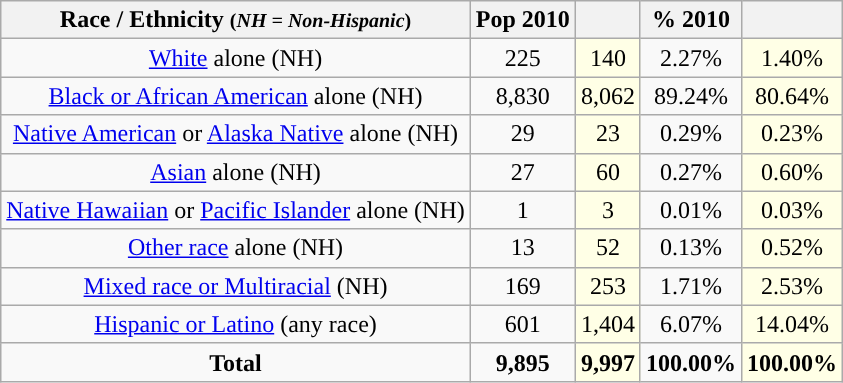<table class="wikitable" style="text-align:center;">
<tr>
<th>Race / Ethnicity <small>(<em>NH = Non-Hispanic</em>)</small></th>
<th>Pop 2010</th>
<th></th>
<th>% 2010</th>
<th></th>
</tr>
<tr>
<td><a href='#'>White</a> alone (NH)</td>
<td>225</td>
<td style='background: #ffffe6;'>140</td>
<td>2.27%</td>
<td style='background: #ffffe6;'>1.40%</td>
</tr>
<tr>
<td><a href='#'>Black or African American</a> alone (NH)</td>
<td>8,830</td>
<td style='background: #ffffe6;'>8,062</td>
<td>89.24%</td>
<td style='background: #ffffe6;'>80.64%</td>
</tr>
<tr>
<td><a href='#'>Native American</a> or <a href='#'>Alaska Native</a> alone (NH)</td>
<td>29</td>
<td style='background: #ffffe6;'>23</td>
<td>0.29%</td>
<td style='background: #ffffe6;'>0.23%</td>
</tr>
<tr>
<td><a href='#'>Asian</a> alone (NH)</td>
<td>27</td>
<td style='background: #ffffe6;'>60</td>
<td>0.27%</td>
<td style='background: #ffffe6;'>0.60%</td>
</tr>
<tr>
<td><a href='#'>Native Hawaiian</a> or <a href='#'>Pacific Islander</a> alone (NH)</td>
<td>1</td>
<td style='background: #ffffe6;'>3</td>
<td>0.01%</td>
<td style='background: #ffffe6;'>0.03%</td>
</tr>
<tr>
<td><a href='#'>Other race</a> alone (NH)</td>
<td>13</td>
<td style='background: #ffffe6;'>52</td>
<td>0.13%</td>
<td style='background: #ffffe6;'>0.52%</td>
</tr>
<tr>
<td><a href='#'>Mixed race or Multiracial</a> (NH)</td>
<td>169</td>
<td style='background: #ffffe6;'>253</td>
<td>1.71%</td>
<td style='background: #ffffe6;'>2.53%</td>
</tr>
<tr>
<td><a href='#'>Hispanic or Latino</a> (any race)</td>
<td>601</td>
<td style='background: #ffffe6;'>1,404</td>
<td>6.07%</td>
<td style='background: #ffffe6;'>14.04%</td>
</tr>
<tr>
<td><strong>Total</strong></td>
<td><strong>9,895</strong></td>
<td style='background: #ffffe6;'><strong>9,997</strong></td>
<td><strong>100.00%</strong></td>
<td style='background: #ffffe6;'><strong>100.00%</strong></td>
</tr>
</table>
